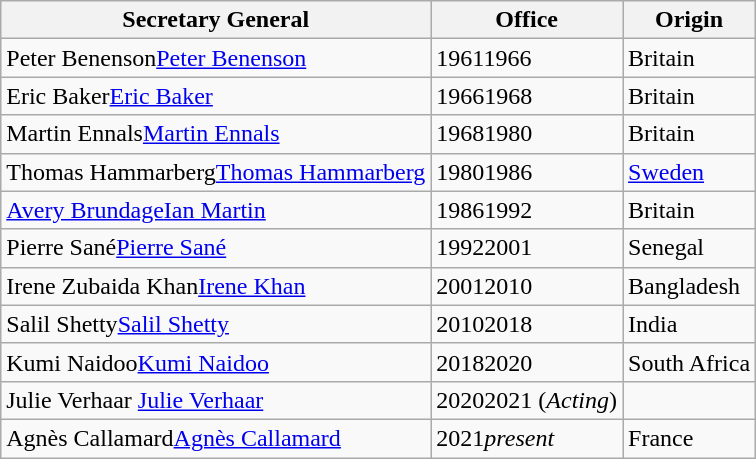<table class="wikitable">
<tr>
<th>Secretary General</th>
<th>Office</th>
<th>Origin</th>
</tr>
<tr>
<td><span>Peter Benenson</span><a href='#'>Peter Benenson</a></td>
<td>19611966</td>
<td>Britain</td>
</tr>
<tr>
<td><span>Eric Baker</span><a href='#'>Eric Baker</a></td>
<td>19661968</td>
<td>Britain</td>
</tr>
<tr>
<td><span>Martin Ennals</span><a href='#'>Martin Ennals</a></td>
<td>19681980</td>
<td>Britain</td>
</tr>
<tr>
<td><span>Thomas Hammarberg</span><a href='#'>Thomas Hammarberg</a></td>
<td>19801986</td>
<td><a href='#'>Sweden</a></td>
</tr>
<tr>
<td><span><a href='#'>Avery Brundage</a></span><a href='#'>Ian Martin</a></td>
<td>19861992</td>
<td>Britain</td>
</tr>
<tr>
<td><span>Pierre Sané</span><a href='#'>Pierre Sané</a></td>
<td>19922001</td>
<td>Senegal</td>
</tr>
<tr>
<td><span>Irene Zubaida Khan</span><a href='#'>Irene Khan</a></td>
<td>20012010</td>
<td>Bangladesh</td>
</tr>
<tr>
<td><span>Salil Shetty</span><a href='#'>Salil Shetty</a></td>
<td>20102018</td>
<td>India</td>
</tr>
<tr>
<td><span>Kumi Naidoo</span><a href='#'>Kumi Naidoo</a></td>
<td>20182020</td>
<td>South Africa</td>
</tr>
<tr>
<td><span>Julie Verhaar </span><a href='#'>Julie Verhaar</a></td>
<td>20202021 (<em>Acting</em>)</td>
<td></td>
</tr>
<tr>
<td><span>Agnès Callamard</span><a href='#'>Agnès Callamard</a></td>
<td>2021<em>present</em></td>
<td>France</td>
</tr>
</table>
